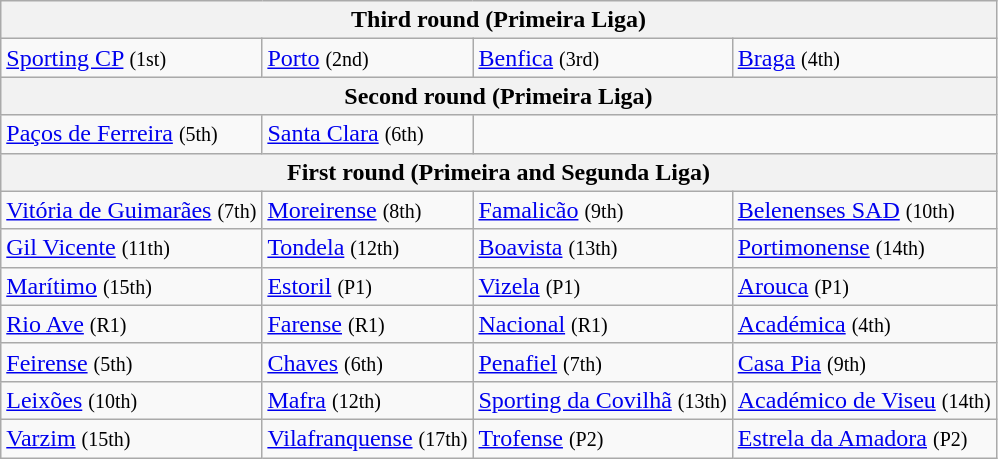<table class="wikitable">
<tr>
<th colspan="4">Third round (Primeira Liga)</th>
</tr>
<tr>
<td><a href='#'>Sporting CP</a> <small>(1st)</small></td>
<td><a href='#'>Porto</a> <small>(2nd)</small></td>
<td><a href='#'>Benfica</a> <small>(3rd)</small></td>
<td><a href='#'>Braga</a> <small>(4th)</small></td>
</tr>
<tr>
<th colspan="4">Second round (Primeira Liga)</th>
</tr>
<tr>
<td><a href='#'>Paços de Ferreira</a> <small>(5th)</small></td>
<td><a href='#'>Santa Clara</a> <small>(6th)</small></td>
<td colspan=2></td>
</tr>
<tr>
<th colspan="4">First round (Primeira and Segunda Liga)</th>
</tr>
<tr>
<td><a href='#'>Vitória de Guimarães</a> <small>(7th)</small></td>
<td><a href='#'>Moreirense</a> <small>(8th)</small></td>
<td><a href='#'>Famalicão</a> <small>(9th)</small></td>
<td><a href='#'>Belenenses SAD</a> <small>(10th)</small></td>
</tr>
<tr>
<td><a href='#'>Gil Vicente</a> <small>(11th)</small></td>
<td><a href='#'>Tondela</a> <small>(12th)</small></td>
<td><a href='#'>Boavista</a> <small>(13th)</small></td>
<td><a href='#'>Portimonense</a> <small>(14th)</small></td>
</tr>
<tr>
<td><a href='#'>Marítimo</a> <small>(15th)</small></td>
<td><a href='#'>Estoril</a> <small>(P1)</small></td>
<td><a href='#'>Vizela</a> <small>(P1)</small></td>
<td><a href='#'>Arouca</a> <small>(P1)</small></td>
</tr>
<tr>
<td><a href='#'>Rio Ave</a> <small>(R1)</small></td>
<td><a href='#'>Farense</a> <small>(R1)</small></td>
<td><a href='#'>Nacional</a> <small>(R1)</small></td>
<td><a href='#'>Académica</a> <small>(4th)</small></td>
</tr>
<tr>
<td><a href='#'>Feirense</a> <small>(5th)</small></td>
<td><a href='#'>Chaves</a> <small>(6th)</small></td>
<td><a href='#'>Penafiel</a> <small>(7th)</small></td>
<td><a href='#'>Casa Pia</a> <small>(9th)</small></td>
</tr>
<tr>
<td><a href='#'>Leixões</a> <small>(10th)</small></td>
<td><a href='#'>Mafra</a> <small>(12th)</small></td>
<td><a href='#'>Sporting da Covilhã</a> <small>(13th)</small></td>
<td><a href='#'>Académico de Viseu</a> <small>(14th)</small></td>
</tr>
<tr>
<td><a href='#'>Varzim</a> <small>(15th)</small></td>
<td><a href='#'>Vilafranquense</a> <small>(17th)</small></td>
<td><a href='#'>Trofense</a> <small>(P2)</small></td>
<td><a href='#'>Estrela da Amadora</a> <small>(P2)</small></td>
</tr>
</table>
